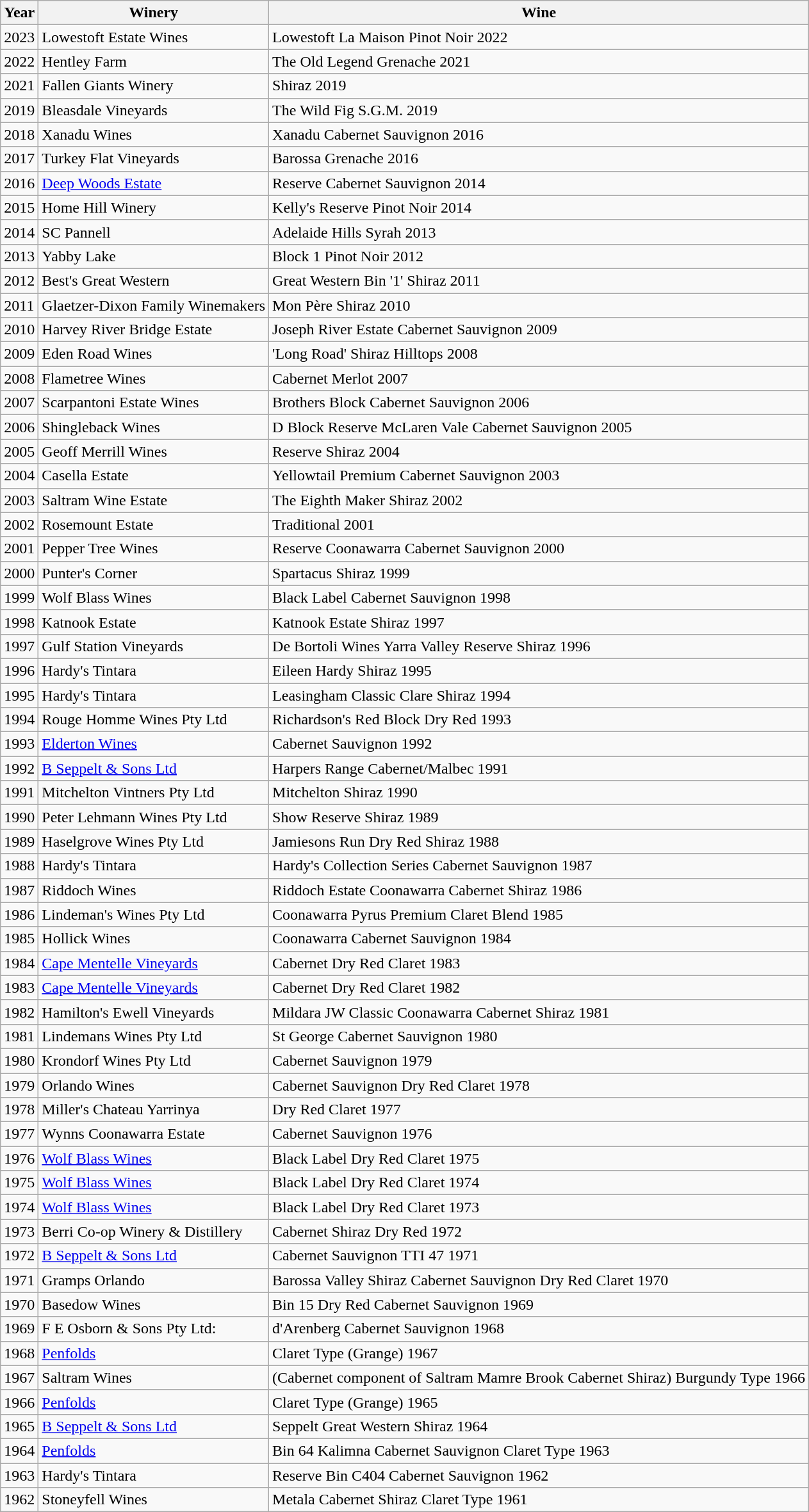<table class="wikitable">
<tr>
<th>Year</th>
<th>Winery</th>
<th>Wine</th>
</tr>
<tr>
<td>2023</td>
<td>Lowestoft Estate Wines</td>
<td>Lowestoft La Maison Pinot Noir 2022</td>
</tr>
<tr>
<td>2022</td>
<td>Hentley Farm</td>
<td>The Old Legend Grenache 2021</td>
</tr>
<tr>
<td>2021</td>
<td>Fallen Giants Winery</td>
<td>Shiraz 2019</td>
</tr>
<tr>
<td>2019</td>
<td>Bleasdale Vineyards</td>
<td>The Wild Fig S.G.M. 2019</td>
</tr>
<tr>
<td>2018</td>
<td>Xanadu Wines</td>
<td>Xanadu Cabernet Sauvignon 2016</td>
</tr>
<tr>
<td>2017</td>
<td>Turkey Flat Vineyards</td>
<td>Barossa Grenache 2016</td>
</tr>
<tr>
<td>2016</td>
<td><a href='#'>Deep Woods Estate</a></td>
<td>Reserve Cabernet Sauvignon 2014</td>
</tr>
<tr>
<td>2015</td>
<td>Home Hill Winery</td>
<td>Kelly's Reserve Pinot Noir 2014</td>
</tr>
<tr>
<td>2014</td>
<td>SC Pannell</td>
<td>Adelaide Hills Syrah 2013</td>
</tr>
<tr>
<td>2013</td>
<td>Yabby Lake</td>
<td>Block 1 Pinot Noir 2012</td>
</tr>
<tr>
<td>2012</td>
<td>Best's Great Western</td>
<td>Great Western Bin '1' Shiraz 2011</td>
</tr>
<tr>
<td>2011</td>
<td>Glaetzer-Dixon Family Winemakers</td>
<td>Mon Père Shiraz 2010</td>
</tr>
<tr>
<td>2010</td>
<td>Harvey River Bridge Estate</td>
<td>Joseph River Estate Cabernet Sauvignon 2009</td>
</tr>
<tr>
<td>2009</td>
<td>Eden Road Wines</td>
<td>'Long Road' Shiraz Hilltops 2008</td>
</tr>
<tr>
<td>2008</td>
<td>Flametree Wines</td>
<td>Cabernet Merlot 2007</td>
</tr>
<tr>
<td>2007</td>
<td>Scarpantoni Estate Wines</td>
<td>Brothers Block Cabernet Sauvignon 2006</td>
</tr>
<tr>
<td>2006</td>
<td>Shingleback Wines</td>
<td>D Block Reserve McLaren Vale Cabernet Sauvignon 2005</td>
</tr>
<tr>
<td>2005</td>
<td>Geoff Merrill Wines</td>
<td>Reserve Shiraz 2004</td>
</tr>
<tr>
<td>2004</td>
<td>Casella Estate</td>
<td>Yellowtail Premium Cabernet Sauvignon 2003</td>
</tr>
<tr>
<td>2003</td>
<td>Saltram Wine Estate</td>
<td>The Eighth Maker Shiraz 2002</td>
</tr>
<tr>
<td>2002</td>
<td>Rosemount Estate</td>
<td>Traditional 2001</td>
</tr>
<tr>
<td>2001</td>
<td>Pepper Tree Wines</td>
<td>Reserve Coonawarra Cabernet Sauvignon 2000</td>
</tr>
<tr>
<td>2000</td>
<td>Punter's Corner</td>
<td>Spartacus Shiraz 1999</td>
</tr>
<tr>
<td>1999</td>
<td>Wolf Blass Wines</td>
<td>Black Label Cabernet Sauvignon 1998</td>
</tr>
<tr>
<td>1998</td>
<td>Katnook Estate</td>
<td>Katnook Estate Shiraz 1997</td>
</tr>
<tr>
<td>1997</td>
<td>Gulf Station Vineyards</td>
<td>De Bortoli Wines Yarra Valley Reserve Shiraz 1996</td>
</tr>
<tr>
<td>1996</td>
<td>Hardy's Tintara</td>
<td>Eileen Hardy Shiraz 1995</td>
</tr>
<tr>
<td>1995</td>
<td>Hardy's Tintara</td>
<td>Leasingham Classic Clare Shiraz 1994</td>
</tr>
<tr>
<td>1994</td>
<td>Rouge Homme Wines Pty Ltd</td>
<td>Richardson's Red Block Dry Red 1993</td>
</tr>
<tr>
<td>1993</td>
<td><a href='#'>Elderton Wines</a></td>
<td>Cabernet Sauvignon 1992</td>
</tr>
<tr>
<td>1992</td>
<td><a href='#'>B Seppelt & Sons Ltd</a></td>
<td>Harpers Range Cabernet/Malbec 1991</td>
</tr>
<tr>
<td>1991</td>
<td>Mitchelton Vintners Pty Ltd</td>
<td>Mitchelton Shiraz 1990</td>
</tr>
<tr>
<td>1990</td>
<td>Peter Lehmann Wines Pty Ltd</td>
<td>Show Reserve Shiraz 1989</td>
</tr>
<tr>
<td>1989</td>
<td>Haselgrove Wines Pty Ltd</td>
<td>Jamiesons Run Dry Red Shiraz 1988</td>
</tr>
<tr>
<td>1988</td>
<td>Hardy's Tintara</td>
<td>Hardy's Collection Series Cabernet Sauvignon 1987</td>
</tr>
<tr>
<td>1987</td>
<td>Riddoch Wines</td>
<td>Riddoch Estate Coonawarra Cabernet Shiraz 1986</td>
</tr>
<tr>
<td>1986</td>
<td>Lindeman's Wines Pty Ltd</td>
<td>Coonawarra Pyrus Premium Claret Blend 1985</td>
</tr>
<tr>
<td>1985</td>
<td>Hollick Wines</td>
<td>Coonawarra Cabernet Sauvignon 1984</td>
</tr>
<tr>
<td>1984</td>
<td><a href='#'>Cape Mentelle Vineyards</a></td>
<td>Cabernet Dry Red Claret 1983</td>
</tr>
<tr>
<td>1983</td>
<td><a href='#'>Cape Mentelle Vineyards</a></td>
<td>Cabernet Dry Red Claret 1982</td>
</tr>
<tr>
<td>1982</td>
<td>Hamilton's Ewell Vineyards</td>
<td>Mildara JW Classic Coonawarra Cabernet Shiraz 1981</td>
</tr>
<tr>
<td>1981</td>
<td>Lindemans Wines Pty Ltd</td>
<td>St George Cabernet Sauvignon 1980</td>
</tr>
<tr>
<td>1980</td>
<td>Krondorf Wines Pty Ltd</td>
<td>Cabernet Sauvignon 1979</td>
</tr>
<tr>
<td>1979</td>
<td>Orlando Wines</td>
<td>Cabernet Sauvignon Dry Red Claret 1978</td>
</tr>
<tr>
<td>1978</td>
<td>Miller's Chateau Yarrinya</td>
<td>Dry Red Claret 1977</td>
</tr>
<tr>
<td>1977</td>
<td>Wynns Coonawarra Estate</td>
<td>Cabernet Sauvignon 1976</td>
</tr>
<tr>
<td>1976</td>
<td><a href='#'>Wolf Blass Wines</a></td>
<td>Black Label Dry Red Claret 1975</td>
</tr>
<tr>
<td>1975</td>
<td><a href='#'>Wolf Blass Wines</a></td>
<td>Black Label Dry Red Claret 1974</td>
</tr>
<tr>
<td>1974</td>
<td><a href='#'>Wolf Blass Wines</a></td>
<td>Black Label Dry Red Claret 1973</td>
</tr>
<tr>
<td>1973</td>
<td>Berri Co-op Winery & Distillery</td>
<td>Cabernet Shiraz Dry Red 1972</td>
</tr>
<tr>
<td>1972</td>
<td><a href='#'>B Seppelt & Sons Ltd</a></td>
<td>Cabernet Sauvignon TTI 47 1971</td>
</tr>
<tr>
<td>1971</td>
<td>Gramps Orlando</td>
<td>Barossa Valley Shiraz Cabernet Sauvignon Dry Red Claret 1970</td>
</tr>
<tr>
<td>1970</td>
<td>Basedow Wines</td>
<td>Bin 15 Dry Red Cabernet Sauvignon 1969</td>
</tr>
<tr>
<td>1969</td>
<td>F E Osborn & Sons Pty Ltd:</td>
<td>d'Arenberg Cabernet Sauvignon 1968</td>
</tr>
<tr>
<td>1968</td>
<td><a href='#'>Penfolds</a></td>
<td>Claret Type (Grange) 1967</td>
</tr>
<tr>
<td>1967</td>
<td>Saltram Wines</td>
<td>(Cabernet component of Saltram Mamre Brook Cabernet Shiraz) Burgundy Type 1966</td>
</tr>
<tr>
<td>1966</td>
<td><a href='#'>Penfolds</a></td>
<td>Claret Type (Grange) 1965</td>
</tr>
<tr>
<td>1965</td>
<td><a href='#'>B Seppelt & Sons Ltd</a></td>
<td>Seppelt Great Western Shiraz 1964</td>
</tr>
<tr>
<td>1964</td>
<td><a href='#'>Penfolds</a></td>
<td>Bin 64 Kalimna Cabernet Sauvignon Claret Type 1963</td>
</tr>
<tr>
<td>1963</td>
<td>Hardy's Tintara</td>
<td>Reserve Bin C404 Cabernet Sauvignon 1962</td>
</tr>
<tr>
<td>1962</td>
<td>Stoneyfell Wines</td>
<td>Metala Cabernet Shiraz Claret Type 1961</td>
</tr>
</table>
